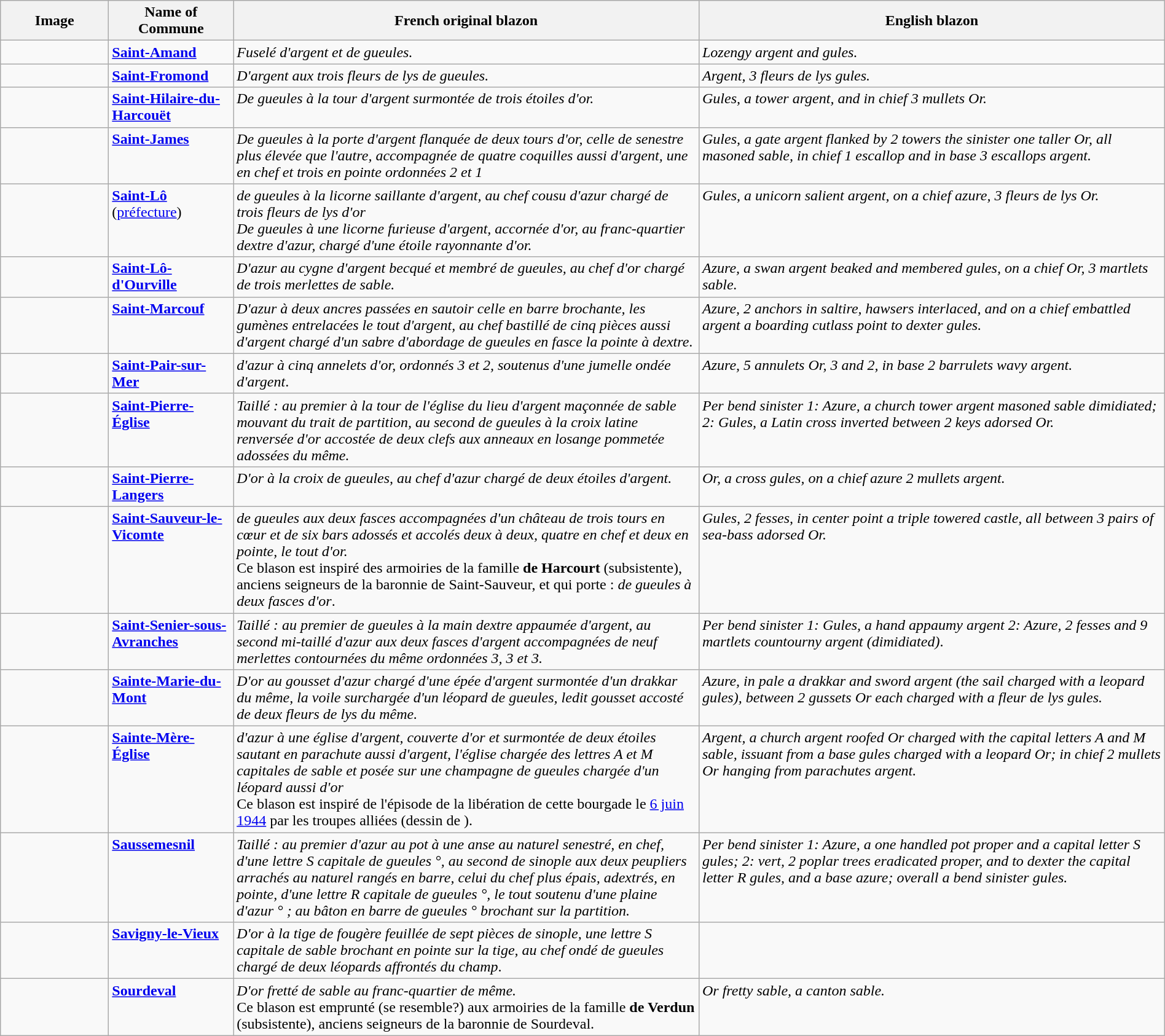<table class="wikitable" style="width:100%;">
<tr>
<th style="width:110px;">Image</th>
<th>Name of Commune</th>
<th style="width:40%;">French original blazon</th>
<th style="width:40%;">English blazon</th>
</tr>
<tr valign=top>
<td align=center></td>
<td><strong><a href='#'>Saint-Amand</a></strong></td>
<td><em>Fuselé d'argent et de gueules.</em><br></td>
<td><em>Lozengy argent and gules.</em><br></td>
</tr>
<tr valign=top>
<td align=center></td>
<td><strong><a href='#'>Saint-Fromond</a></strong></td>
<td><em>D'argent aux trois fleurs de lys de gueules.</em> <br></td>
<td><em>Argent, 3 fleurs de lys gules.</em><br></td>
</tr>
<tr valign=top>
<td align=center></td>
<td><strong><a href='#'>Saint-Hilaire-du-Harcouët</a></strong></td>
<td><em>De gueules à la tour d'argent surmontée de trois étoiles d'or.</em> </td>
<td><em>Gules, a tower argent, and in chief 3 mullets Or.</em></td>
</tr>
<tr valign=top>
<td align=center></td>
<td><strong><a href='#'>Saint-James</a></strong></td>
<td><em>De gueules à la porte d'argent flanquée de deux tours d'or, celle de senestre plus élevée que l'autre, accompagnée de quatre coquilles aussi d'argent, une en chef et trois en pointe ordonnées 2 et 1</em> </td>
<td><em>Gules, a gate argent flanked by 2 towers the sinister one taller Or, all masoned sable, in chief 1 escallop and in base 3 escallops argent.</em></td>
</tr>
<tr valign=top>
<td align=center></td>
<td><strong><a href='#'>Saint-Lô</a></strong> (<a href='#'>préfecture</a>)</td>
<td><em>de gueules à la licorne saillante d'argent, au chef cousu d'azur chargé de trois fleurs de lys d'or</em><br><em>De gueules à une licorne furieuse d'argent, accornée d'or, au franc-quartier dextre d'azur, chargé d'une étoile rayonnante d'or. </em> </td>
<td><em>Gules, a unicorn salient argent, on a chief azure, 3 fleurs de lys Or.</em></td>
</tr>
<tr valign=top>
<td align=center></td>
<td><strong><a href='#'>Saint-Lô-d'Ourville</a></strong></td>
<td><em>D'azur au cygne d'argent becqué et membré de gueules, au chef d'or chargé de trois merlettes de sable.</em></td>
<td><em>Azure, a swan argent beaked and membered gules, on a chief Or, 3 martlets sable.</em></td>
</tr>
<tr valign=top>
<td align=center></td>
<td><strong><a href='#'>Saint-Marcouf</a></strong></td>
<td><em>D'azur à deux ancres passées en sautoir celle en barre brochante, les gumènes entrelacées le tout d'argent, au chef bastillé de cinq pièces aussi d'argent chargé d'un sabre d'abordage de gueules en fasce la pointe à dextre</em>.</td>
<td><em>Azure, 2 anchors in saltire, hawsers interlaced, and on a chief embattled argent a boarding cutlass point to dexter gules.</em></td>
</tr>
<tr valign=top>
<td align=center></td>
<td><strong><a href='#'>Saint-Pair-sur-Mer</a></strong></td>
<td><em>d'azur à cinq annelets d'or, ordonnés 3 et 2, soutenus d'une jumelle ondée d'argent</em>.</td>
<td><em>Azure, 5 annulets Or, 3 and 2, in base 2 barrulets wavy argent.</em></td>
</tr>
<tr valign=top>
<td align=center></td>
<td><strong><a href='#'>Saint-Pierre-Église</a></strong></td>
<td><em>Taillé : au premier à la tour de l'église du lieu d'argent maçonnée de sable mouvant du trait de partition, au second de gueules à la croix latine renversée d'or accostée de deux clefs aux anneaux en losange pommetée adossées du même.</em></td>
<td><em>Per bend sinister 1: Azure, a church tower argent masoned sable dimidiated; 2: Gules, a Latin cross inverted between 2 keys adorsed Or.</em></td>
</tr>
<tr valign=top>
<td align=center></td>
<td><strong><a href='#'>Saint-Pierre-Langers</a></strong></td>
<td><em>D'or à la croix de gueules, au chef d'azur chargé de deux étoiles d'argent.</em><br></td>
<td><em>Or, a cross gules, on a chief azure 2 mullets argent.</em><br></td>
</tr>
<tr valign=top>
<td align=center></td>
<td><strong><a href='#'>Saint-Sauveur-le-Vicomte</a></strong></td>
<td><em>de gueules aux deux fasces accompagnées d'un château de trois tours en cœur et de six bars adossés et accolés deux à deux, quatre en chef et deux en pointe, le tout d'or.</em> <br>Ce blason est inspiré des armoiries de la famille <strong>de Harcourt</strong> (subsistente), anciens seigneurs de la baronnie de Saint-Sauveur, et qui porte : <em>de gueules à deux fasces d'or</em>.</td>
<td><em>Gules, 2 fesses, in center point a triple towered castle, all between 3 pairs of sea-bass adorsed Or.</em></td>
</tr>
<tr valign=top>
<td align=center></td>
<td><strong><a href='#'>Saint-Senier-sous-Avranches</a></strong></td>
<td><em>Taillé : au premier de gueules à la main dextre appaumée d'argent, au second mi-taillé d'azur aux deux fasces d'argent accompagnées de neuf merlettes contournées du même ordonnées 3, 3 et 3.</em></td>
<td><em>Per bend sinister 1: Gules, a hand appaumy argent  2: Azure, 2 fesses and 9 martlets countourny argent (dimidiated)</em>.</td>
</tr>
<tr valign=top>
<td align=center></td>
<td><strong><a href='#'>Sainte-Marie-du-Mont</a></strong></td>
<td><em>D'or au gousset d'azur chargé d'une épée d'argent surmontée d'un drakkar du même, la voile surchargée d'un léopard de gueules, ledit gousset accosté de deux fleurs de lys du même.</em></td>
<td><em>Azure, in pale a drakkar and sword argent (the sail charged with a leopard gules), between 2 gussets Or each charged with a fleur de lys gules.</em><br></td>
</tr>
<tr valign=top>
<td align=center></td>
<td><strong><a href='#'>Sainte-Mère-Église</a></strong></td>
<td><em>d'azur à une église d'argent, couverte d'or et surmontée de deux étoiles sautant en parachute aussi d'argent, l'église chargée des lettres A et M capitales de sable et posée sur une champagne de gueules chargée d'un léopard aussi d'or</em> <br>Ce blason est inspiré de l'épisode de la libération de cette bourgade le <a href='#'>6 juin 1944</a> par les troupes alliées (dessin de ).</td>
<td><em>Argent, a church argent roofed Or charged with the capital letters A and M sable, issuant from a base gules charged with a leopard Or; in chief 2 mullets Or hanging from parachutes argent.</em></td>
</tr>
<tr valign=top>
<td align=center></td>
<td><strong><a href='#'>Saussemesnil</a></strong></td>
<td><em>Taillé : au premier d'azur au pot à une anse au naturel senestré, en chef, d'une lettre S capitale de gueules °, au second de sinople aux deux peupliers arrachés au naturel rangés en barre, celui du chef plus épais, adextrés, en pointe, d'une lettre R capitale de gueules °, le tout soutenu d'une plaine d'azur ° ; au bâton en barre de gueules ° brochant sur la partition.</em></td>
<td><em>Per bend sinister 1: Azure, a one handled pot proper and a capital letter S gules; 2: vert, 2 poplar trees eradicated proper, and to dexter the capital letter R gules, and a base azure; overall a bend sinister gules.</em><br></td>
</tr>
<tr valign=top>
<td align=center></td>
<td><strong><a href='#'>Savigny-le-Vieux</a></strong></td>
<td><em>D'or à la tige de fougère feuillée de sept pièces de sinople, une lettre S capitale de sable brochant en pointe sur la tige, au chef ondé de gueules chargé de deux léopards affrontés du champ</em>.</td>
<td></td>
</tr>
<tr valign=top>
<td align=center></td>
<td><strong><a href='#'>Sourdeval</a></strong></td>
<td><em>D'or fretté de sable au franc-quartier de même.</em><br>Ce blason est emprunté (se resemble?) aux armoiries de la famille <strong>de Verdun</strong> (subsistente), anciens seigneurs de la baronnie de Sourdeval.</td>
<td><em>Or fretty sable, a canton sable.</em><br></td>
</tr>
</table>
